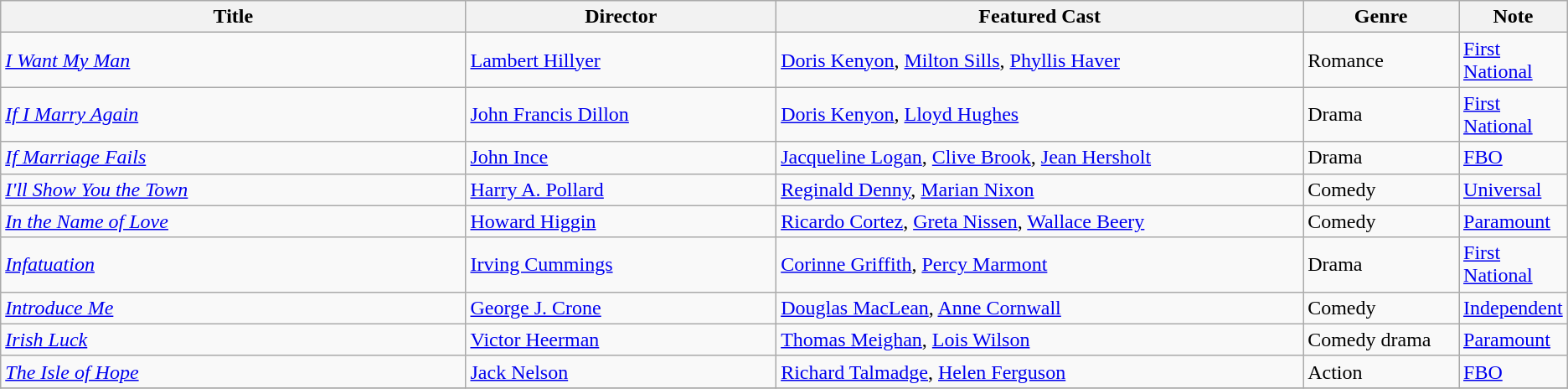<table class="wikitable">
<tr>
<th style="width:30%;">Title</th>
<th style="width:20%;">Director</th>
<th style="width:34%;">Featured Cast</th>
<th style="width:10%;">Genre</th>
<th style="width:10%;">Note</th>
</tr>
<tr>
<td><em><a href='#'>I Want My Man</a></em></td>
<td><a href='#'>Lambert Hillyer</a></td>
<td><a href='#'>Doris Kenyon</a>, <a href='#'>Milton Sills</a>, <a href='#'>Phyllis Haver</a></td>
<td>Romance</td>
<td><a href='#'>First National</a></td>
</tr>
<tr>
<td><em><a href='#'>If I Marry Again</a></em></td>
<td><a href='#'>John Francis Dillon</a></td>
<td><a href='#'>Doris Kenyon</a>, <a href='#'>Lloyd Hughes</a></td>
<td>Drama</td>
<td><a href='#'>First National</a></td>
</tr>
<tr>
<td><em><a href='#'>If Marriage Fails</a></em></td>
<td><a href='#'>John Ince</a></td>
<td><a href='#'>Jacqueline Logan</a>, <a href='#'>Clive Brook</a>, <a href='#'>Jean Hersholt</a></td>
<td>Drama</td>
<td><a href='#'>FBO</a></td>
</tr>
<tr>
<td><em><a href='#'>I'll Show You the Town</a></em></td>
<td><a href='#'>Harry A. Pollard</a></td>
<td><a href='#'>Reginald Denny</a>, <a href='#'>Marian Nixon</a></td>
<td>Comedy</td>
<td><a href='#'>Universal</a></td>
</tr>
<tr>
<td><em><a href='#'>In the Name of Love</a></em></td>
<td><a href='#'>Howard Higgin</a></td>
<td><a href='#'>Ricardo Cortez</a>, <a href='#'>Greta Nissen</a>, <a href='#'>Wallace Beery</a></td>
<td>Comedy</td>
<td><a href='#'>Paramount</a></td>
</tr>
<tr>
<td><em><a href='#'>Infatuation</a></em></td>
<td><a href='#'>Irving Cummings</a></td>
<td><a href='#'>Corinne Griffith</a>, <a href='#'>Percy Marmont</a></td>
<td>Drama</td>
<td><a href='#'>First National</a></td>
</tr>
<tr>
<td><em><a href='#'>Introduce Me</a></em></td>
<td><a href='#'>George J. Crone</a></td>
<td><a href='#'>Douglas MacLean</a>, <a href='#'>Anne Cornwall</a></td>
<td>Comedy</td>
<td><a href='#'>Independent</a></td>
</tr>
<tr>
<td><em><a href='#'>Irish Luck</a></em></td>
<td><a href='#'>Victor Heerman</a></td>
<td><a href='#'>Thomas Meighan</a>, <a href='#'>Lois Wilson</a></td>
<td>Comedy drama</td>
<td><a href='#'>Paramount</a></td>
</tr>
<tr>
<td><em><a href='#'>The Isle of Hope</a></em></td>
<td><a href='#'>Jack Nelson</a></td>
<td><a href='#'>Richard Talmadge</a>, <a href='#'>Helen Ferguson</a></td>
<td>Action</td>
<td><a href='#'>FBO</a></td>
</tr>
<tr>
</tr>
</table>
